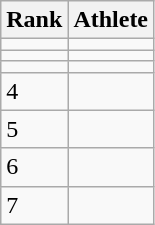<table class="wikitable" style="text-align:left">
<tr>
<th>Rank</th>
<th>Athlete</th>
</tr>
<tr>
<td></td>
<td></td>
</tr>
<tr>
<td></td>
<td></td>
</tr>
<tr>
<td></td>
<td></td>
</tr>
<tr>
<td>4</td>
<td></td>
</tr>
<tr>
<td>5</td>
<td></td>
</tr>
<tr>
<td>6</td>
<td></td>
</tr>
<tr>
<td>7</td>
<td></td>
</tr>
</table>
